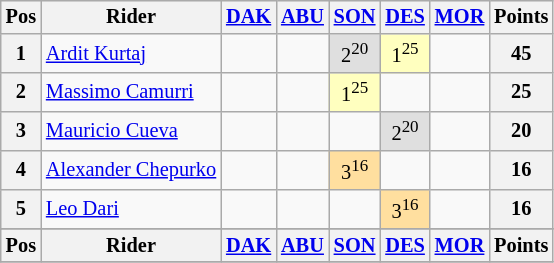<table class="wikitable" style="font-size: 85%; text-align: center; display: inline-table;">
<tr valign="top">
<th valign="middle">Pos</th>
<th valign="middle">Rider</th>
<th><a href='#'>DAK</a><br></th>
<th><a href='#'>ABU</a><br></th>
<th><a href='#'>SON</a><br></th>
<th><a href='#'>DES</a><br></th>
<th><a href='#'>MOR</a><br></th>
<th valign="middle">Points</th>
</tr>
<tr>
<th>1</th>
<td align=left> <a href='#'>Ardit Kurtaj</a></td>
<td></td>
<td></td>
<td style="background:#dfdfdf;">2<sup>20</sup></td>
<td style="background:#ffffbf;">1<sup>25</sup></td>
<td></td>
<th>45</th>
</tr>
<tr>
<th>2</th>
<td align=left> <a href='#'>Massimo Camurri</a></td>
<td></td>
<td></td>
<td style="background:#ffffbf;">1<sup>25</sup></td>
<td></td>
<td></td>
<th>25</th>
</tr>
<tr>
<th>3</th>
<td align=left> <a href='#'>Mauricio Cueva</a></td>
<td></td>
<td></td>
<td></td>
<td style="background:#dfdfdf;">2<sup>20</sup></td>
<td></td>
<th>20</th>
</tr>
<tr>
<th>4</th>
<td align=left> <a href='#'>Alexander Chepurko</a></td>
<td></td>
<td></td>
<td style="background:#ffdf9f;">3<sup>16</sup></td>
<td></td>
<td></td>
<th>16</th>
</tr>
<tr>
<th>5</th>
<td align=left> <a href='#'>Leo Dari</a></td>
<td></td>
<td></td>
<td></td>
<td style="background:#ffdf9f;">3<sup>16</sup></td>
<td></td>
<th>16</th>
</tr>
<tr>
</tr>
<tr valign="top">
<th valign="middle">Pos</th>
<th valign="middle">Rider</th>
<th><a href='#'>DAK</a><br></th>
<th><a href='#'>ABU</a><br></th>
<th><a href='#'>SON</a><br></th>
<th><a href='#'>DES</a><br></th>
<th><a href='#'>MOR</a><br></th>
<th valign="middle">Points</th>
</tr>
<tr>
</tr>
</table>
